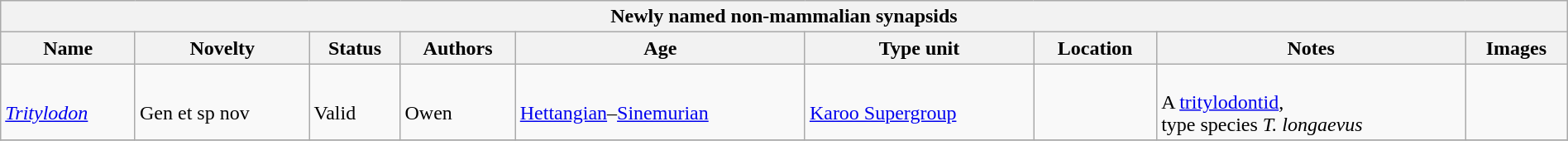<table class="wikitable sortable" align="center" width="100%">
<tr>
<th colspan="9">Newly named non-mammalian synapsids</th>
</tr>
<tr>
<th>Name</th>
<th>Novelty</th>
<th>Status</th>
<th>Authors</th>
<th>Age</th>
<th>Type unit</th>
<th>Location</th>
<th>Notes</th>
<th>Images</th>
</tr>
<tr>
<td><br><em><a href='#'>Tritylodon</a></em></td>
<td><br>Gen et sp nov</td>
<td><br>Valid</td>
<td><br>Owen</td>
<td><br><a href='#'>Hettangian</a>–<a href='#'>Sinemurian</a></td>
<td><br><a href='#'>Karoo Supergroup</a></td>
<td><br></td>
<td><br>A <a href='#'>tritylodontid</a>,<br> type species <em>T. longaevus</em></td>
<td><br></td>
</tr>
<tr>
</tr>
</table>
